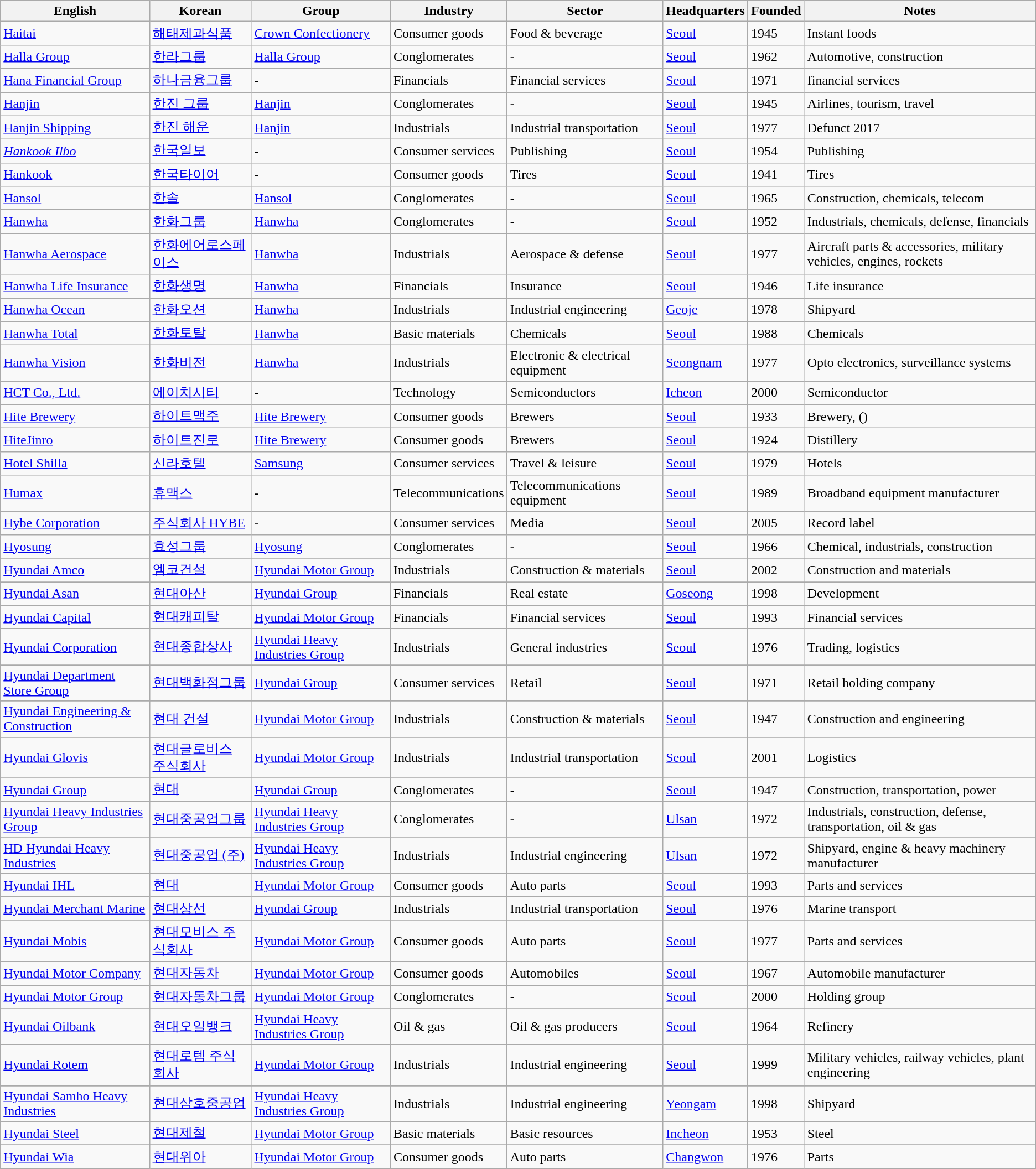<table class="wikitable sortable">
<tr>
<th>English</th>
<th>Korean</th>
<th>Group</th>
<th>Industry</th>
<th>Sector</th>
<th>Headquarters</th>
<th>Founded</th>
<th class="unsortable">Notes</th>
</tr>
<tr>
<td><a href='#'>Haitai</a></td>
<td><a href='#'>해태제과식품</a></td>
<td><a href='#'>Crown Confectionery</a></td>
<td>Consumer goods</td>
<td>Food & beverage</td>
<td><a href='#'>Seoul</a></td>
<td>1945</td>
<td>Instant foods</td>
</tr>
<tr>
<td><a href='#'>Halla Group</a></td>
<td><a href='#'>한라그룹</a></td>
<td><a href='#'>Halla Group</a></td>
<td>Conglomerates</td>
<td>-</td>
<td><a href='#'>Seoul</a></td>
<td>1962</td>
<td>Automotive, construction</td>
</tr>
<tr>
<td><a href='#'>Hana Financial Group</a></td>
<td><a href='#'>하나금융그룹</a></td>
<td>-</td>
<td>Financials</td>
<td>Financial services</td>
<td><a href='#'>Seoul</a></td>
<td>1971</td>
<td>financial services</td>
</tr>
<tr>
<td><a href='#'>Hanjin</a></td>
<td><a href='#'>한진 그룹</a></td>
<td><a href='#'>Hanjin</a></td>
<td>Conglomerates</td>
<td>-</td>
<td><a href='#'>Seoul</a></td>
<td>1945</td>
<td>Airlines, tourism, travel</td>
</tr>
<tr>
<td><a href='#'>Hanjin Shipping</a></td>
<td><a href='#'>한진 해운</a></td>
<td><a href='#'>Hanjin</a></td>
<td>Industrials</td>
<td>Industrial transportation</td>
<td><a href='#'>Seoul</a></td>
<td>1977</td>
<td>Defunct 2017</td>
</tr>
<tr>
<td><em><a href='#'>Hankook Ilbo</a></em></td>
<td><a href='#'>한국일보</a></td>
<td>-</td>
<td>Consumer services</td>
<td>Publishing</td>
<td><a href='#'>Seoul</a></td>
<td>1954</td>
<td>Publishing</td>
</tr>
<tr>
<td><a href='#'>Hankook</a></td>
<td><a href='#'>한국타이어</a></td>
<td>-</td>
<td>Consumer goods</td>
<td>Tires</td>
<td><a href='#'>Seoul</a></td>
<td>1941</td>
<td>Tires</td>
</tr>
<tr>
<td><a href='#'>Hansol</a></td>
<td><a href='#'>한솔</a></td>
<td><a href='#'>Hansol</a></td>
<td>Conglomerates</td>
<td>-</td>
<td><a href='#'>Seoul</a></td>
<td>1965</td>
<td>Construction, chemicals, telecom</td>
</tr>
<tr>
<td><a href='#'>Hanwha</a></td>
<td><a href='#'>한화그룹</a></td>
<td><a href='#'>Hanwha</a></td>
<td>Conglomerates</td>
<td>-</td>
<td><a href='#'>Seoul</a></td>
<td>1952</td>
<td>Industrials, chemicals, defense, financials</td>
</tr>
<tr>
<td><a href='#'>Hanwha Aerospace</a></td>
<td><a href='#'>한화에어로스페이스</a></td>
<td><a href='#'>Hanwha</a></td>
<td>Industrials</td>
<td>Aerospace & defense</td>
<td><a href='#'>Seoul</a></td>
<td>1977</td>
<td>Aircraft parts & accessories, military vehicles, engines, rockets</td>
</tr>
<tr>
<td><a href='#'>Hanwha Life Insurance</a></td>
<td><a href='#'>한화생명</a></td>
<td><a href='#'>Hanwha</a></td>
<td>Financials</td>
<td>Insurance</td>
<td><a href='#'>Seoul</a></td>
<td>1946</td>
<td>Life insurance</td>
</tr>
<tr>
<td><a href='#'>Hanwha Ocean</a></td>
<td><a href='#'>한화오션</a></td>
<td><a href='#'>Hanwha</a></td>
<td>Industrials</td>
<td>Industrial engineering</td>
<td><a href='#'>Geoje</a></td>
<td>1978</td>
<td>Shipyard</td>
</tr>
<tr>
<td><a href='#'>Hanwha Total</a></td>
<td><a href='#'>한화토탈</a></td>
<td><a href='#'>Hanwha</a></td>
<td>Basic materials</td>
<td>Chemicals</td>
<td><a href='#'>Seoul</a></td>
<td>1988</td>
<td>Chemicals</td>
</tr>
<tr>
<td><a href='#'>Hanwha Vision</a></td>
<td><a href='#'>한화비전</a></td>
<td><a href='#'>Hanwha</a></td>
<td>Industrials</td>
<td>Electronic & electrical equipment</td>
<td><a href='#'>Seongnam</a></td>
<td>1977</td>
<td>Opto electronics, surveillance systems</td>
</tr>
<tr>
<td><a href='#'>HCT Co., Ltd.</a></td>
<td><a href='#'>에이치시티</a></td>
<td>-</td>
<td>Technology</td>
<td>Semiconductors</td>
<td><a href='#'>Icheon</a></td>
<td>2000</td>
<td>Semiconductor</td>
</tr>
<tr>
<td><a href='#'>Hite Brewery</a></td>
<td><a href='#'>하이트맥주</a></td>
<td><a href='#'>Hite Brewery</a></td>
<td>Consumer goods</td>
<td>Brewers</td>
<td><a href='#'>Seoul</a></td>
<td>1933</td>
<td>Brewery, ()</td>
</tr>
<tr>
<td><a href='#'>HiteJinro</a></td>
<td><a href='#'>하이트진로</a></td>
<td><a href='#'>Hite Brewery</a></td>
<td>Consumer goods</td>
<td>Brewers</td>
<td><a href='#'>Seoul</a></td>
<td>1924</td>
<td>Distillery</td>
</tr>
<tr>
<td><a href='#'>Hotel Shilla</a></td>
<td><a href='#'>신라호텔</a></td>
<td><a href='#'>Samsung</a></td>
<td>Consumer services</td>
<td>Travel & leisure</td>
<td><a href='#'>Seoul</a></td>
<td>1979</td>
<td>Hotels</td>
</tr>
<tr>
<td><a href='#'>Humax</a></td>
<td><a href='#'>휴맥스</a></td>
<td>-</td>
<td>Telecommunications</td>
<td>Telecommunications equipment</td>
<td><a href='#'>Seoul</a></td>
<td>1989</td>
<td>Broadband equipment manufacturer</td>
</tr>
<tr>
<td><a href='#'>Hybe Corporation</a></td>
<td><a href='#'>주식회사 HYBE</a></td>
<td>-</td>
<td>Consumer services</td>
<td>Media</td>
<td><a href='#'>Seoul</a></td>
<td>2005</td>
<td>Record label</td>
</tr>
<tr>
<td><a href='#'>Hyosung</a></td>
<td><a href='#'>효성그룹</a></td>
<td><a href='#'>Hyosung</a></td>
<td>Conglomerates</td>
<td>-</td>
<td><a href='#'>Seoul</a></td>
<td>1966</td>
<td>Chemical, industrials, construction</td>
</tr>
<tr>
</tr>
<tr>
<td><a href='#'>Hyundai Amco</a></td>
<td><a href='#'>엠코건설</a></td>
<td><a href='#'>Hyundai Motor Group</a></td>
<td>Industrials</td>
<td>Construction & materials</td>
<td><a href='#'>Seoul</a></td>
<td>2002</td>
<td>Construction and materials</td>
</tr>
<tr>
</tr>
<tr>
<td><a href='#'>Hyundai Asan</a></td>
<td><a href='#'>현대아산</a></td>
<td><a href='#'>Hyundai Group</a></td>
<td>Financials</td>
<td>Real estate</td>
<td><a href='#'>Goseong</a></td>
<td>1998</td>
<td>Development</td>
</tr>
<tr>
</tr>
<tr>
<td><a href='#'>Hyundai Capital</a></td>
<td><a href='#'>현대캐피탈</a></td>
<td><a href='#'>Hyundai Motor Group</a></td>
<td>Financials</td>
<td>Financial services</td>
<td><a href='#'>Seoul</a></td>
<td>1993</td>
<td>Financial services</td>
</tr>
<tr>
<td><a href='#'>Hyundai Corporation</a></td>
<td><a href='#'>현대종합상사</a></td>
<td><a href='#'>Hyundai Heavy Industries Group</a></td>
<td>Industrials</td>
<td>General industries</td>
<td><a href='#'>Seoul</a></td>
<td>1976</td>
<td>Trading, logistics</td>
</tr>
<tr>
</tr>
<tr>
<td><a href='#'>Hyundai Department Store Group</a></td>
<td><a href='#'>현대백화점그룹</a></td>
<td><a href='#'>Hyundai Group</a></td>
<td>Consumer services</td>
<td>Retail</td>
<td><a href='#'>Seoul</a></td>
<td>1971</td>
<td>Retail holding company</td>
</tr>
<tr>
</tr>
<tr>
<td><a href='#'>Hyundai Engineering & Construction</a></td>
<td><a href='#'>현대 건설</a></td>
<td><a href='#'>Hyundai Motor Group</a></td>
<td>Industrials</td>
<td>Construction & materials</td>
<td><a href='#'>Seoul</a></td>
<td>1947</td>
<td>Construction and engineering</td>
</tr>
<tr>
</tr>
<tr>
<td><a href='#'>Hyundai Glovis</a></td>
<td><a href='#'>현대글로비스 주식회사</a></td>
<td><a href='#'>Hyundai Motor Group</a></td>
<td>Industrials</td>
<td>Industrial transportation</td>
<td><a href='#'>Seoul</a></td>
<td>2001</td>
<td>Logistics</td>
</tr>
<tr>
</tr>
<tr>
<td><a href='#'>Hyundai Group</a></td>
<td><a href='#'>현대</a></td>
<td><a href='#'>Hyundai Group</a></td>
<td>Conglomerates</td>
<td>-</td>
<td><a href='#'>Seoul</a></td>
<td>1947</td>
<td>Construction, transportation, power</td>
</tr>
<tr>
</tr>
<tr>
<td><a href='#'>Hyundai Heavy Industries Group</a></td>
<td><a href='#'>현대중공업그룹</a></td>
<td><a href='#'>Hyundai Heavy Industries Group</a></td>
<td>Conglomerates</td>
<td>-</td>
<td><a href='#'>Ulsan</a></td>
<td>1972</td>
<td>Industrials, construction, defense, transportation, oil & gas</td>
</tr>
<tr>
</tr>
<tr>
<td><a href='#'>HD Hyundai Heavy Industries</a></td>
<td><a href='#'>현대중공업 (주)</a></td>
<td><a href='#'>Hyundai Heavy Industries Group</a></td>
<td>Industrials</td>
<td>Industrial engineering</td>
<td><a href='#'>Ulsan</a></td>
<td>1972</td>
<td>Shipyard, engine & heavy machinery manufacturer</td>
</tr>
<tr>
</tr>
<tr>
<td><a href='#'>Hyundai IHL</a></td>
<td><a href='#'>현대</a></td>
<td><a href='#'>Hyundai Motor Group</a></td>
<td>Consumer goods</td>
<td>Auto parts</td>
<td><a href='#'>Seoul</a></td>
<td>1993</td>
<td>Parts and services</td>
</tr>
<tr>
<td><a href='#'>Hyundai Merchant Marine</a></td>
<td><a href='#'>현대상선</a></td>
<td><a href='#'>Hyundai Group</a></td>
<td>Industrials</td>
<td>Industrial transportation</td>
<td><a href='#'>Seoul</a></td>
<td>1976</td>
<td>Marine transport</td>
</tr>
<tr>
</tr>
<tr>
<td><a href='#'>Hyundai Mobis</a></td>
<td><a href='#'>현대모비스 주식회사</a></td>
<td><a href='#'>Hyundai Motor Group</a></td>
<td>Consumer goods</td>
<td>Auto parts</td>
<td><a href='#'>Seoul</a></td>
<td>1977</td>
<td>Parts and services</td>
</tr>
<tr>
</tr>
<tr>
<td><a href='#'>Hyundai Motor Company</a></td>
<td><a href='#'>현대자동차</a></td>
<td><a href='#'>Hyundai Motor Group</a></td>
<td>Consumer goods</td>
<td>Automobiles</td>
<td><a href='#'>Seoul</a></td>
<td>1967</td>
<td>Automobile manufacturer</td>
</tr>
<tr>
</tr>
<tr>
<td><a href='#'>Hyundai Motor Group</a></td>
<td><a href='#'>현대자동차그룹</a></td>
<td><a href='#'>Hyundai Motor Group</a></td>
<td>Conglomerates</td>
<td>-</td>
<td><a href='#'>Seoul</a></td>
<td>2000</td>
<td>Holding group</td>
</tr>
<tr>
</tr>
<tr>
<td><a href='#'>Hyundai Oilbank</a></td>
<td><a href='#'>현대오일뱅크</a></td>
<td><a href='#'>Hyundai Heavy Industries Group</a></td>
<td>Oil & gas</td>
<td>Oil & gas producers</td>
<td><a href='#'>Seoul</a></td>
<td>1964</td>
<td>Refinery</td>
</tr>
<tr>
</tr>
<tr>
<td><a href='#'>Hyundai Rotem</a></td>
<td><a href='#'>현대로템 주식회사</a></td>
<td><a href='#'>Hyundai Motor Group</a></td>
<td>Industrials</td>
<td>Industrial engineering</td>
<td><a href='#'>Seoul</a></td>
<td>1999</td>
<td>Military vehicles, railway vehicles, plant engineering</td>
</tr>
<tr>
</tr>
<tr>
<td><a href='#'>Hyundai Samho Heavy Industries</a></td>
<td><a href='#'>현대삼호중공업</a></td>
<td><a href='#'>Hyundai Heavy Industries Group</a></td>
<td>Industrials</td>
<td>Industrial engineering</td>
<td><a href='#'>Yeongam</a></td>
<td>1998</td>
<td>Shipyard</td>
</tr>
<tr>
</tr>
<tr>
<td><a href='#'>Hyundai Steel</a></td>
<td><a href='#'>현대제철</a></td>
<td><a href='#'>Hyundai Motor Group</a></td>
<td>Basic materials</td>
<td>Basic resources</td>
<td><a href='#'>Incheon</a></td>
<td>1953</td>
<td>Steel</td>
</tr>
<tr>
</tr>
<tr>
<td><a href='#'>Hyundai Wia</a></td>
<td><a href='#'>현대위아</a></td>
<td><a href='#'>Hyundai Motor Group</a></td>
<td>Consumer goods</td>
<td>Auto parts</td>
<td><a href='#'>Changwon</a></td>
<td>1976</td>
<td>Parts</td>
</tr>
</table>
